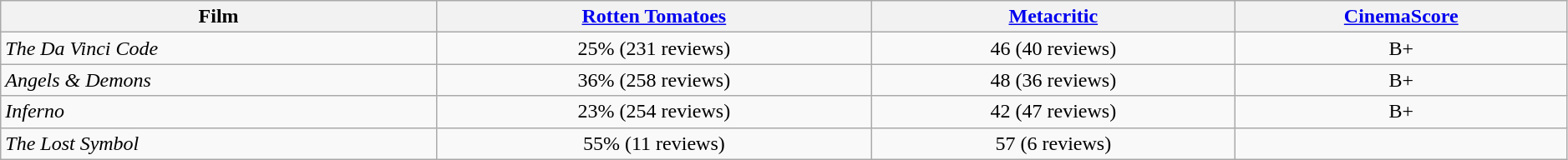<table class="wikitable sortable" width=99% border="1" style="text-align: center;">
<tr>
<th>Film</th>
<th><a href='#'>Rotten Tomatoes</a></th>
<th><a href='#'>Metacritic</a></th>
<th><a href='#'>CinemaScore</a></th>
</tr>
<tr>
<td style="text-align: left;"><em>The Da Vinci Code</em></td>
<td>25% (231 reviews)</td>
<td>46 (40 reviews)</td>
<td>B+</td>
</tr>
<tr>
<td style="text-align: left;"><em>Angels & Demons</em></td>
<td>36% (258 reviews)</td>
<td>48 (36 reviews)</td>
<td>B+</td>
</tr>
<tr>
<td style="text-align: left;"><em>Inferno</em></td>
<td>23% (254 reviews)</td>
<td>42 (47 reviews)</td>
<td>B+</td>
</tr>
<tr>
<td style="text-align: left;"><em>The Lost Symbol</em></td>
<td>55% (11 reviews)</td>
<td>57 (6 reviews)</td>
<td></td>
</tr>
</table>
